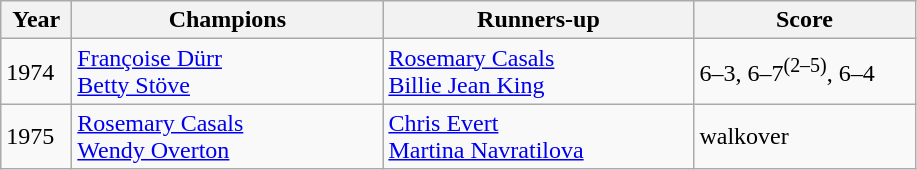<table class="wikitable">
<tr>
<th style="width:40px">Year</th>
<th style="width:200px">Champions</th>
<th style="width:200px">Runners-up</th>
<th style="width:140px" class="unsortable">Score</th>
</tr>
<tr>
<td>1974</td>
<td> <a href='#'>Françoise Dürr</a> <br>  <a href='#'>Betty Stöve</a></td>
<td> <a href='#'>Rosemary Casals</a> <br> <a href='#'>Billie Jean King</a></td>
<td>6–3, 6–7<sup>(2–5)</sup>, 6–4</td>
</tr>
<tr>
<td>1975</td>
<td> <a href='#'>Rosemary Casals</a> <br>  <a href='#'>Wendy Overton</a></td>
<td> <a href='#'>Chris Evert</a> <br> <a href='#'>Martina Navratilova</a></td>
<td>walkover</td>
</tr>
</table>
